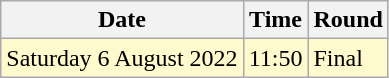<table class="wikitable">
<tr>
<th>Date</th>
<th>Time</th>
<th>Round</th>
</tr>
<tr>
<td style=background:lemonchiffon>Saturday  6 August 2022</td>
<td style=background:lemonchiffon>11:50</td>
<td style=background:lemonchiffon>Final</td>
</tr>
</table>
